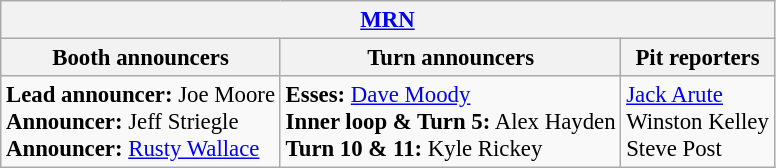<table class="wikitable" style="font-size: 95%">
<tr>
<th colspan="3"><a href='#'>MRN</a></th>
</tr>
<tr>
<th>Booth announcers</th>
<th>Turn announcers</th>
<th>Pit reporters</th>
</tr>
<tr>
<td><strong>Lead announcer:</strong> Joe Moore<br><strong>Announcer:</strong> Jeff Striegle<br><strong>Announcer:</strong> <a href='#'>Rusty Wallace</a></td>
<td><strong>Esses:</strong> <a href='#'>Dave Moody</a> <br><strong>Inner loop & Turn 5:</strong> Alex Hayden<br><strong>Turn 10 & 11:</strong> Kyle Rickey</td>
<td><a href='#'>Jack Arute</a><br>Winston Kelley<br>Steve Post</td>
</tr>
</table>
